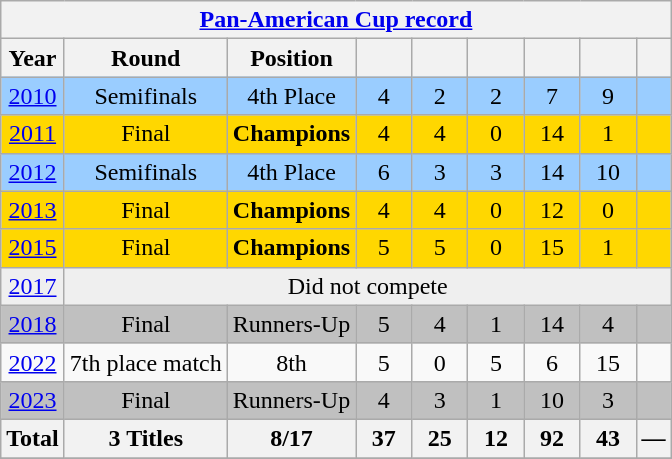<table class="wikitable" style="text-align: center;">
<tr>
<th colspan=9><a href='#'>Pan-American Cup record</a></th>
</tr>
<tr>
<th>Year</th>
<th>Round</th>
<th>Position</th>
<th width=30></th>
<th width=30></th>
<th width=30></th>
<th width=30></th>
<th width=30></th>
<th></th>
</tr>
<tr bgcolor="9acdff">
<td> <a href='#'>2010</a></td>
<td>Semifinals</td>
<td>4th Place</td>
<td>4</td>
<td>2</td>
<td>2</td>
<td>7</td>
<td>9</td>
<td></td>
</tr>
<tr bgcolor=gold>
<td> <a href='#'>2011</a></td>
<td>Final</td>
<td><strong>Champions</strong></td>
<td>4</td>
<td>4</td>
<td>0</td>
<td>14</td>
<td>1</td>
<td></td>
</tr>
<tr bgcolor=9acdff>
<td> <a href='#'>2012</a></td>
<td>Semifinals</td>
<td>4th Place</td>
<td>6</td>
<td>3</td>
<td>3</td>
<td>14</td>
<td>10</td>
<td></td>
</tr>
<tr bgcolor=gold>
<td> <a href='#'>2013</a></td>
<td>Final</td>
<td><strong>Champions</strong></td>
<td>4</td>
<td>4</td>
<td>0</td>
<td>12</td>
<td>0</td>
<td></td>
</tr>
<tr bgcolor=gold>
<td> <a href='#'>2015</a></td>
<td>Final</td>
<td><strong>Champions</strong></td>
<td>5</td>
<td>5</td>
<td>0</td>
<td>15</td>
<td>1</td>
<td></td>
</tr>
<tr bgcolor="efefef">
<td> <a href='#'>2017</a></td>
<td colspan="8">Did not compete</td>
</tr>
<tr bgcolor=silver>
<td> <a href='#'>2018</a></td>
<td>Final</td>
<td>Runners-Up</td>
<td>5</td>
<td>4</td>
<td>1</td>
<td>14</td>
<td>4</td>
<td></td>
</tr>
<tr>
<td> <a href='#'>2022</a></td>
<td>7th place match</td>
<td>8th</td>
<td>5</td>
<td>0</td>
<td>5</td>
<td>6</td>
<td>15</td>
<td></td>
</tr>
<tr bgcolor=silver>
<td> <a href='#'>2023</a></td>
<td>Final</td>
<td>Runners-Up</td>
<td>4</td>
<td>3</td>
<td>1</td>
<td>10</td>
<td>3</td>
<td></td>
</tr>
<tr>
<th>Total</th>
<th>3 Titles</th>
<th>8/17</th>
<th>37</th>
<th>25</th>
<th>12</th>
<th>92</th>
<th>43</th>
<th>—</th>
</tr>
<tr>
</tr>
</table>
